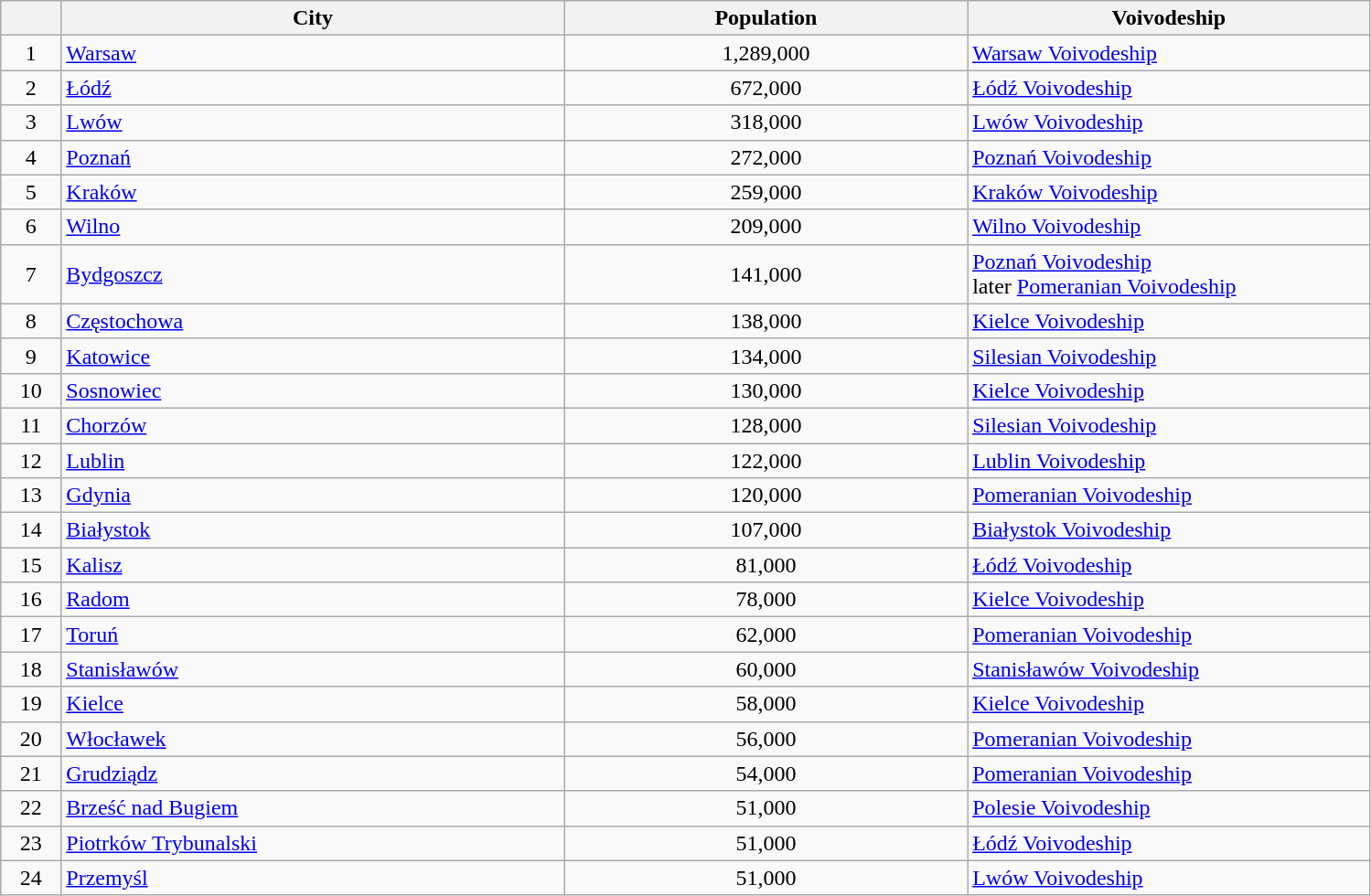<table class="wikitable">
<tr>
<th width=3%></th>
<th width=25%>City</th>
<th width=20%>Population</th>
<th width=20%>Voivodeship</th>
</tr>
<tr>
<td align=center>1</td>
<td align=left> <a href='#'>Warsaw</a></td>
<td align=center>1,289,000</td>
<td align=left><a href='#'>Warsaw Voivodeship</a></td>
</tr>
<tr>
<td align=center>2</td>
<td align=left> <a href='#'>Łódź</a></td>
<td align=center>672,000</td>
<td align=left><a href='#'>Łódź Voivodeship</a></td>
</tr>
<tr>
<td align=center>3</td>
<td align=left> <a href='#'>Lwów</a></td>
<td align=center>318,000</td>
<td align=left><a href='#'>Lwów Voivodeship</a></td>
</tr>
<tr>
<td align=center>4</td>
<td align=left> <a href='#'>Poznań</a></td>
<td align=center>272,000</td>
<td align=left><a href='#'>Poznań Voivodeship</a></td>
</tr>
<tr>
<td align=center>5</td>
<td align=left> <a href='#'>Kraków</a></td>
<td align=center>259,000</td>
<td align=left><a href='#'>Kraków Voivodeship</a></td>
</tr>
<tr>
<td align=center>6</td>
<td align=left> <a href='#'>Wilno</a></td>
<td align="center">209,000</td>
<td align=left><a href='#'>Wilno Voivodeship</a></td>
</tr>
<tr>
<td align=center>7</td>
<td align=left> <a href='#'>Bydgoszcz</a></td>
<td align=center>141,000</td>
<td align=left><a href='#'>Poznań Voivodeship</a><br>later <a href='#'>Pomeranian Voivodeship</a></td>
</tr>
<tr>
<td align=center>8</td>
<td align=left> <a href='#'>Częstochowa</a></td>
<td align=center>138,000</td>
<td align=left><a href='#'>Kielce Voivodeship</a></td>
</tr>
<tr>
<td align=center>9</td>
<td align=left> <a href='#'>Katowice</a></td>
<td align=center>134,000</td>
<td align=left><a href='#'>Silesian Voivodeship</a></td>
</tr>
<tr>
<td align=center>10</td>
<td align=left> <a href='#'>Sosnowiec</a></td>
<td align=center>130,000</td>
<td align=left><a href='#'>Kielce Voivodeship</a></td>
</tr>
<tr>
<td align="center">11</td>
<td align="left"> <a href='#'>Chorzów</a></td>
<td align="center">128,000</td>
<td align="left"><a href='#'>Silesian Voivodeship</a></td>
</tr>
<tr>
<td align="center">12</td>
<td align="left"> <a href='#'>Lublin</a></td>
<td align="center">122,000</td>
<td align="left"><a href='#'>Lublin Voivodeship</a></td>
</tr>
<tr>
<td align="center">13</td>
<td align="left"> <a href='#'>Gdynia</a></td>
<td align="center">120,000</td>
<td align="left"><a href='#'>Pomeranian Voivodeship</a></td>
</tr>
<tr>
<td align=center>14</td>
<td align=left> <a href='#'>Białystok</a></td>
<td align=center>107,000</td>
<td align=left><a href='#'>Białystok Voivodeship</a></td>
</tr>
<tr>
<td align=center>15</td>
<td align=left> <a href='#'>Kalisz</a></td>
<td align=center>81,000</td>
<td align=left><a href='#'>Łódź Voivodeship</a></td>
</tr>
<tr>
<td align=center>16</td>
<td align=left> <a href='#'>Radom</a></td>
<td align=center>78,000</td>
<td align=left><a href='#'>Kielce Voivodeship</a></td>
</tr>
<tr>
<td align=center>17</td>
<td align=left> <a href='#'>Toruń</a></td>
<td align=center>62,000</td>
<td align=left><a href='#'>Pomeranian Voivodeship</a></td>
</tr>
<tr>
<td align=center>18</td>
<td align=left> <a href='#'>Stanisławów</a></td>
<td align=center>60,000</td>
<td align=left><a href='#'>Stanisławów Voivodeship</a></td>
</tr>
<tr>
<td align=center>19</td>
<td align=left> <a href='#'>Kielce</a></td>
<td align=center>58,000</td>
<td align=left><a href='#'>Kielce Voivodeship</a></td>
</tr>
<tr>
<td align=center>20</td>
<td align=left> <a href='#'>Włocławek</a></td>
<td align=center>56,000</td>
<td align=left><a href='#'>Pomeranian Voivodeship</a></td>
</tr>
<tr>
<td align="center">21</td>
<td align=left> <a href='#'>Grudziądz</a></td>
<td align=center>54,000</td>
<td align=left><a href='#'>Pomeranian Voivodeship</a></td>
</tr>
<tr>
<td align="center">22</td>
<td align=left> <a href='#'>Brześć nad Bugiem</a></td>
<td align=center>51,000</td>
<td align=left><a href='#'>Polesie Voivodeship</a></td>
</tr>
<tr>
<td align="center">23</td>
<td align=left> <a href='#'>Piotrków Trybunalski</a></td>
<td align=center>51,000</td>
<td align=left><a href='#'>Łódź Voivodeship</a></td>
</tr>
<tr>
<td align="center">24</td>
<td align=left> <a href='#'>Przemyśl</a></td>
<td align=center>51,000</td>
<td align=left><a href='#'>Lwów Voivodeship</a></td>
</tr>
</table>
